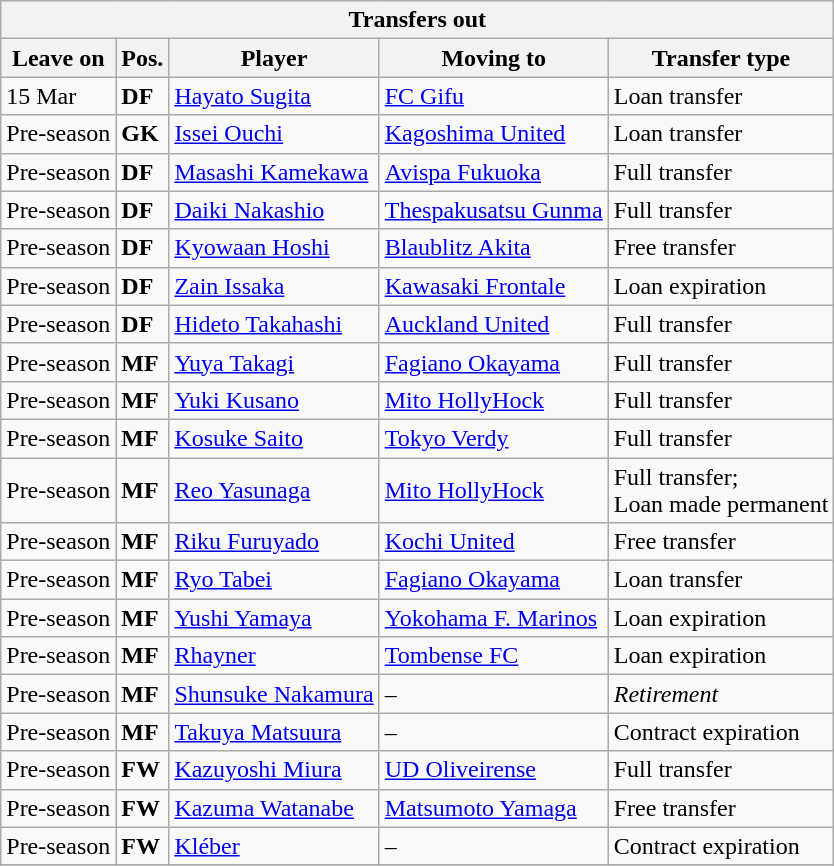<table class="wikitable sortable" style=“text-align:left;>
<tr>
<th colspan="5">Transfers out</th>
</tr>
<tr>
<th>Leave on</th>
<th>Pos.</th>
<th>Player</th>
<th>Moving to</th>
<th>Transfer type</th>
</tr>
<tr>
<td>15 Mar</td>
<td><strong>DF</strong></td>
<td> <a href='#'>Hayato Sugita</a></td>
<td> <a href='#'>FC Gifu</a></td>
<td>Loan transfer</td>
</tr>
<tr>
<td>Pre-season</td>
<td><strong>GK</strong></td>
<td> <a href='#'>Issei Ouchi</a></td>
<td> <a href='#'>Kagoshima United</a></td>
<td>Loan transfer</td>
</tr>
<tr>
<td>Pre-season</td>
<td><strong>DF</strong></td>
<td> <a href='#'>Masashi Kamekawa</a></td>
<td> <a href='#'>Avispa Fukuoka</a></td>
<td>Full transfer</td>
</tr>
<tr>
<td>Pre-season</td>
<td><strong>DF</strong></td>
<td> <a href='#'>Daiki Nakashio</a></td>
<td> <a href='#'>Thespakusatsu Gunma</a></td>
<td>Full transfer</td>
</tr>
<tr>
<td>Pre-season</td>
<td><strong>DF</strong></td>
<td> <a href='#'>Kyowaan Hoshi</a></td>
<td> <a href='#'>Blaublitz Akita</a></td>
<td>Free transfer</td>
</tr>
<tr>
<td>Pre-season</td>
<td><strong>DF</strong></td>
<td> <a href='#'>Zain Issaka</a></td>
<td> <a href='#'>Kawasaki Frontale</a></td>
<td>Loan expiration</td>
</tr>
<tr>
<td>Pre-season</td>
<td><strong>DF</strong></td>
<td> <a href='#'>Hideto Takahashi</a></td>
<td> <a href='#'>Auckland United</a></td>
<td>Full transfer</td>
</tr>
<tr>
<td>Pre-season</td>
<td><strong>MF</strong></td>
<td> <a href='#'>Yuya Takagi</a></td>
<td> <a href='#'>Fagiano Okayama</a></td>
<td>Full transfer</td>
</tr>
<tr>
<td>Pre-season</td>
<td><strong>MF</strong></td>
<td> <a href='#'>Yuki Kusano</a></td>
<td> <a href='#'>Mito HollyHock</a></td>
<td>Full transfer</td>
</tr>
<tr>
<td>Pre-season</td>
<td><strong>MF</strong></td>
<td> <a href='#'>Kosuke Saito</a></td>
<td> <a href='#'>Tokyo Verdy</a></td>
<td>Full transfer</td>
</tr>
<tr>
<td>Pre-season</td>
<td><strong>MF</strong></td>
<td> <a href='#'>Reo Yasunaga</a></td>
<td> <a href='#'>Mito HollyHock</a></td>
<td>Full transfer;<br> Loan made permanent</td>
</tr>
<tr>
<td>Pre-season</td>
<td><strong>MF</strong></td>
<td> <a href='#'>Riku Furuyado</a></td>
<td> <a href='#'>Kochi United</a></td>
<td>Free transfer</td>
</tr>
<tr>
<td>Pre-season</td>
<td><strong>MF</strong></td>
<td> <a href='#'>Ryo Tabei</a></td>
<td> <a href='#'>Fagiano Okayama</a></td>
<td>Loan transfer</td>
</tr>
<tr>
<td>Pre-season</td>
<td><strong>MF</strong></td>
<td> <a href='#'>Yushi Yamaya</a></td>
<td> <a href='#'>Yokohama F. Marinos</a></td>
<td>Loan expiration</td>
</tr>
<tr>
<td>Pre-season</td>
<td><strong>MF</strong></td>
<td> <a href='#'>Rhayner</a></td>
<td> <a href='#'>Tombense FC</a></td>
<td>Loan expiration</td>
</tr>
<tr>
<td>Pre-season</td>
<td><strong>MF</strong></td>
<td> <a href='#'>Shunsuke Nakamura</a></td>
<td>–</td>
<td><em>Retirement</em></td>
</tr>
<tr>
<td>Pre-season</td>
<td><strong>MF</strong></td>
<td> <a href='#'>Takuya Matsuura</a></td>
<td>–</td>
<td>Contract expiration</td>
</tr>
<tr>
<td>Pre-season</td>
<td><strong>FW</strong></td>
<td> <a href='#'>Kazuyoshi Miura</a></td>
<td> <a href='#'>UD Oliveirense</a></td>
<td>Full transfer</td>
</tr>
<tr>
<td>Pre-season</td>
<td><strong>FW</strong></td>
<td> <a href='#'>Kazuma Watanabe</a></td>
<td> <a href='#'>Matsumoto Yamaga</a></td>
<td>Free transfer</td>
</tr>
<tr>
<td>Pre-season</td>
<td><strong>FW</strong></td>
<td> <a href='#'>Kléber</a></td>
<td>–</td>
<td>Contract expiration</td>
</tr>
<tr>
</tr>
</table>
